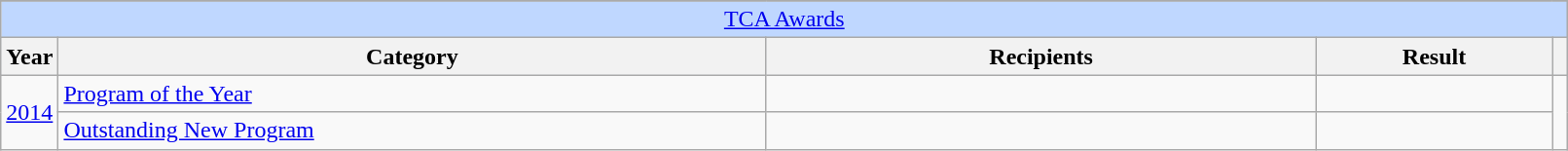<table class="wikitable plainrowheaders" style="font-size: 100%; width:85%">
<tr>
</tr>
<tr ---- bgcolor="#bfd7ff">
<td colspan=6 align=center><a href='#'>TCA Awards</a></td>
</tr>
<tr ---- bgcolor="#ebf5ff">
<th scope="col" style="width:2%;">Year</th>
<th scope="col" style="width:45%;">Category</th>
<th scope="col" style="width:35%;">Recipients</th>
<th scope="col" style="width:15%;">Result</th>
<th scope="col" class="unsortable" style="width:1%;"></th>
</tr>
<tr>
<td rowspan=2 style="text-align:center;"><a href='#'>2014</a></td>
<td><a href='#'>Program of the Year</a></td>
<td></td>
<td></td>
<td rowspan=2 style="text-align:center;"></td>
</tr>
<tr>
<td><a href='#'>Outstanding New Program</a></td>
<td></td>
<td></td>
</tr>
</table>
